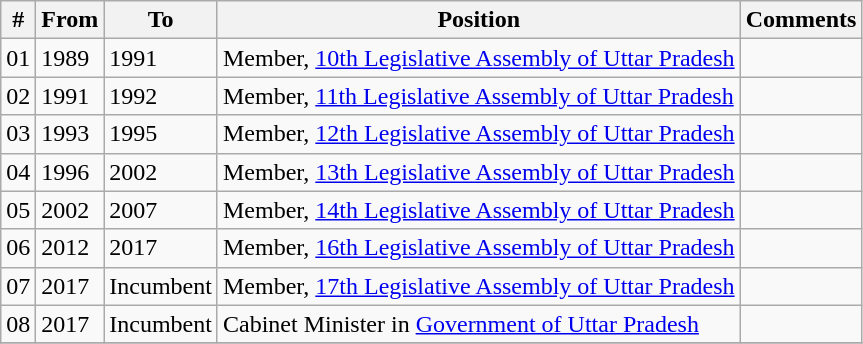<table class="wikitable  sortable">
<tr>
<th>#</th>
<th>From</th>
<th>To</th>
<th>Position</th>
<th>Comments</th>
</tr>
<tr>
<td>01</td>
<td>1989</td>
<td>1991</td>
<td>Member, <a href='#'>10th Legislative Assembly of Uttar Pradesh</a></td>
<td></td>
</tr>
<tr>
<td>02</td>
<td>1991</td>
<td>1992</td>
<td>Member, <a href='#'>11th Legislative Assembly of Uttar Pradesh</a></td>
<td></td>
</tr>
<tr>
<td>03</td>
<td>1993</td>
<td>1995</td>
<td>Member, <a href='#'>12th Legislative Assembly of Uttar Pradesh</a></td>
<td></td>
</tr>
<tr>
<td>04</td>
<td>1996</td>
<td>2002</td>
<td>Member, <a href='#'>13th Legislative Assembly of Uttar Pradesh</a></td>
<td></td>
</tr>
<tr>
<td>05</td>
<td>2002</td>
<td>2007</td>
<td>Member, <a href='#'>14th Legislative Assembly of Uttar Pradesh</a></td>
<td></td>
</tr>
<tr>
<td>06</td>
<td>2012</td>
<td>2017</td>
<td>Member, <a href='#'>16th Legislative Assembly of Uttar Pradesh</a></td>
<td></td>
</tr>
<tr>
<td>07</td>
<td>2017</td>
<td>Incumbent</td>
<td>Member, <a href='#'>17th Legislative Assembly of Uttar Pradesh</a></td>
<td></td>
</tr>
<tr>
<td>08</td>
<td>2017</td>
<td>Incumbent</td>
<td>Cabinet Minister in <a href='#'>Government of Uttar Pradesh</a></td>
<td></td>
</tr>
<tr>
</tr>
</table>
